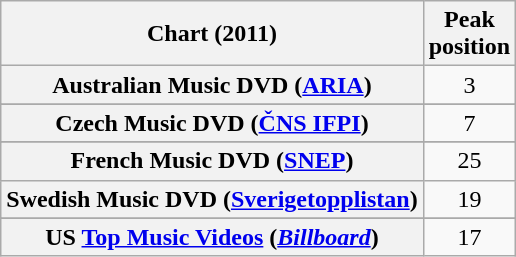<table class="wikitable sortable plainrowheaders" style="text-align:center">
<tr>
<th scope="col">Chart (2011)</th>
<th scope="col">Peak<br>position</th>
</tr>
<tr>
<th scope="row">Australian Music DVD (<a href='#'>ARIA</a>)</th>
<td>3</td>
</tr>
<tr>
</tr>
<tr>
</tr>
<tr>
<th scope="row">Czech Music DVD (<a href='#'>ČNS IFPI</a>)</th>
<td>7</td>
</tr>
<tr>
</tr>
<tr>
<th scope="row">French Music DVD (<a href='#'>SNEP</a>)</th>
<td>25</td>
</tr>
<tr>
<th scope="row">Swedish Music DVD (<a href='#'>Sverigetopplistan</a>)</th>
<td>19</td>
</tr>
<tr>
</tr>
<tr>
<th scope="row">US <a href='#'>Top Music Videos</a> (<em><a href='#'>Billboard</a></em>)</th>
<td>17</td>
</tr>
</table>
